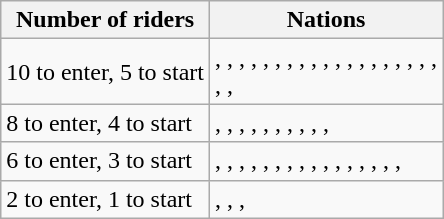<table class="wikitable">
<tr>
<th>Number of riders</th>
<th>Nations</th>
</tr>
<tr>
<td>10 to enter, 5 to start</td>
<td>, , , , , , , , , , , , , , , , , , , <br>, , </td>
</tr>
<tr>
<td>8 to enter, 4 to start</td>
<td>, , , , , , , , , , </td>
</tr>
<tr>
<td>6 to enter, 3 to start</td>
<td>, , , , , , , , , , , , , , , , </td>
</tr>
<tr>
<td>2 to enter, 1 to start</td>
<td>, , , </td>
</tr>
</table>
